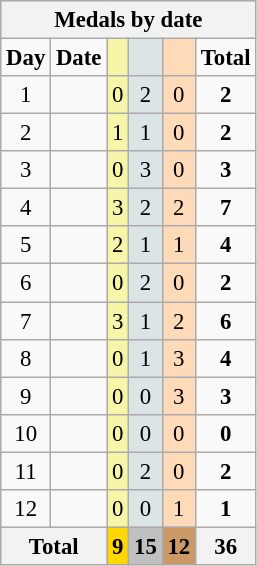<table class="wikitable" style="font-size:95%">
<tr style="background:#efefef;">
<th colspan=6>Medals by date</th>
</tr>
<tr style="text-align:center;">
<td><strong>Day</strong></td>
<td><strong>Date</strong></td>
<td style="background:#F7F6A8;"></td>
<td style="background:#DCE5E5;"></td>
<td style="background:#FFDAB9;"></td>
<td><strong>Total</strong></td>
</tr>
<tr style="text-align:center;">
<td>1</td>
<td></td>
<td style="background:#F7F6A8;">0</td>
<td style="background:#DCE5E5;">2</td>
<td style="background:#FFDAB9;">0</td>
<td><strong>2</strong></td>
</tr>
<tr style="text-align:center;">
<td>2</td>
<td></td>
<td style="background:#F7F6A8;">1</td>
<td style="background:#DCE5E5;">1</td>
<td style="background:#FFDAB9;">0</td>
<td><strong>2</strong></td>
</tr>
<tr style="text-align:center;">
<td>3</td>
<td></td>
<td style="background:#F7F6A8;">0</td>
<td style="background:#DCE5E5;">3</td>
<td style="background:#FFDAB9;">0</td>
<td><strong>3</strong></td>
</tr>
<tr style="text-align:center;">
<td>4</td>
<td></td>
<td style="background:#F7F6A8;">3</td>
<td style="background:#DCE5E5;">2</td>
<td style="background:#FFDAB9;">2</td>
<td><strong>7</strong></td>
</tr>
<tr style="text-align:center;">
<td>5</td>
<td></td>
<td style="background:#F7F6A8;">2</td>
<td style="background:#DCE5E5;">1</td>
<td style="background:#FFDAB9;">1</td>
<td><strong>4</strong></td>
</tr>
<tr style="text-align:center;">
<td>6</td>
<td></td>
<td style="background:#F7F6A8;">0</td>
<td style="background:#DCE5E5;">2</td>
<td style="background:#FFDAB9;">0</td>
<td><strong>2</strong></td>
</tr>
<tr style="text-align:center;">
<td>7</td>
<td></td>
<td style="background:#F7F6A8;">3</td>
<td style="background:#DCE5E5;">1</td>
<td style="background:#FFDAB9;">2</td>
<td><strong>6</strong></td>
</tr>
<tr style="text-align:center;">
<td>8</td>
<td></td>
<td style="background:#F7F6A8;">0</td>
<td style="background:#DCE5E5;">1</td>
<td style="background:#FFDAB9;">3</td>
<td><strong>4</strong></td>
</tr>
<tr style="text-align:center;">
<td>9</td>
<td></td>
<td style="background:#F7F6A8;">0</td>
<td style="background:#DCE5E5;">0</td>
<td style="background:#FFDAB9;">3</td>
<td><strong>3</strong></td>
</tr>
<tr style="text-align:center;">
<td>10</td>
<td></td>
<td style="background:#F7F6A8;">0</td>
<td style="background:#DCE5E5;">0</td>
<td style="background:#FFDAB9;">0</td>
<td><strong>0</strong></td>
</tr>
<tr style="text-align:center;">
<td>11</td>
<td></td>
<td style="background:#F7F6A8;">0</td>
<td style="background:#DCE5E5;">2</td>
<td style="background:#FFDAB9;">0</td>
<td><strong>2</strong></td>
</tr>
<tr style="text-align:center;">
<td>12</td>
<td></td>
<td style="background:#F7F6A8;">0</td>
<td style="background:#DCE5E5;">0</td>
<td style="background:#FFDAB9;">1</td>
<td><strong>1</strong></td>
</tr>
<tr>
<th colspan="2">Total</th>
<th style="background:gold;">9</th>
<th style="background:silver;">15</th>
<th style="background:#c96;">12</th>
<th>36</th>
</tr>
</table>
